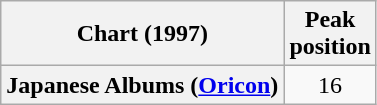<table class="wikitable sortable plainrowheaders">
<tr>
<th>Chart (1997)</th>
<th>Peak<br>position</th>
</tr>
<tr>
<th scope="row">Japanese Albums (<a href='#'>Oricon</a>)</th>
<td align="center">16</td>
</tr>
</table>
